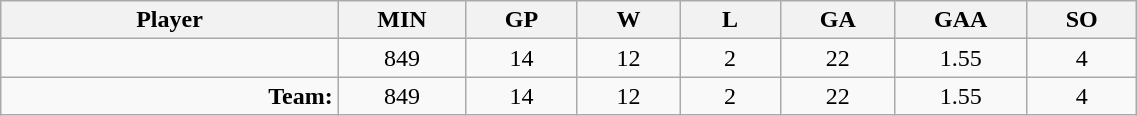<table class="wikitable sortable" width="60%">
<tr>
<th bgcolor="#DDDDFF" width="10%">Player</th>
<th width="3%" bgcolor="#DDDDFF" title="Minutes played">MIN</th>
<th width="3%" bgcolor="#DDDDFF" title="Games played in">GP</th>
<th width="3%" bgcolor="#DDDDFF" title="Games played in">W</th>
<th width="3%" bgcolor="#DDDDFF"title="Games played in">L</th>
<th width="3%" bgcolor="#DDDDFF" title="Goals against">GA</th>
<th width="3%" bgcolor="#DDDDFF" title="Goals against average">GAA</th>
<th width="3%" bgcolor="#DDDDFF" title="Shut-outs">SO</th>
</tr>
<tr align="center">
<td align="right"></td>
<td>849</td>
<td>14</td>
<td>12</td>
<td>2</td>
<td>22</td>
<td>1.55</td>
<td>4</td>
</tr>
<tr align="center">
<td align="right"><strong>Team:</strong></td>
<td>849</td>
<td>14</td>
<td>12</td>
<td>2</td>
<td>22</td>
<td>1.55</td>
<td>4</td>
</tr>
</table>
